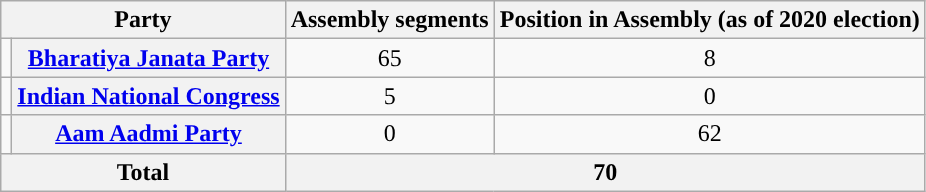<table class="wikitable" style="text-align:center">
<tr>
<th colspan=2>Party</th>
<th>Assembly segments</th>
<th>Position in Assembly (as of 2020 election)</th>
</tr>
<tr>
<td></td>
<th><a href='#'>Bharatiya Janata Party</a></th>
<td>65</td>
<td>8</td>
</tr>
<tr>
<td></td>
<th><a href='#'>Indian National Congress</a></th>
<td>5</td>
<td>0</td>
</tr>
<tr>
<td></td>
<th><a href='#'>Aam Aadmi Party</a></th>
<td>0</td>
<td>62</td>
</tr>
<tr>
<th colspan=2>Total</th>
<th colspan=2>70</th>
</tr>
</table>
